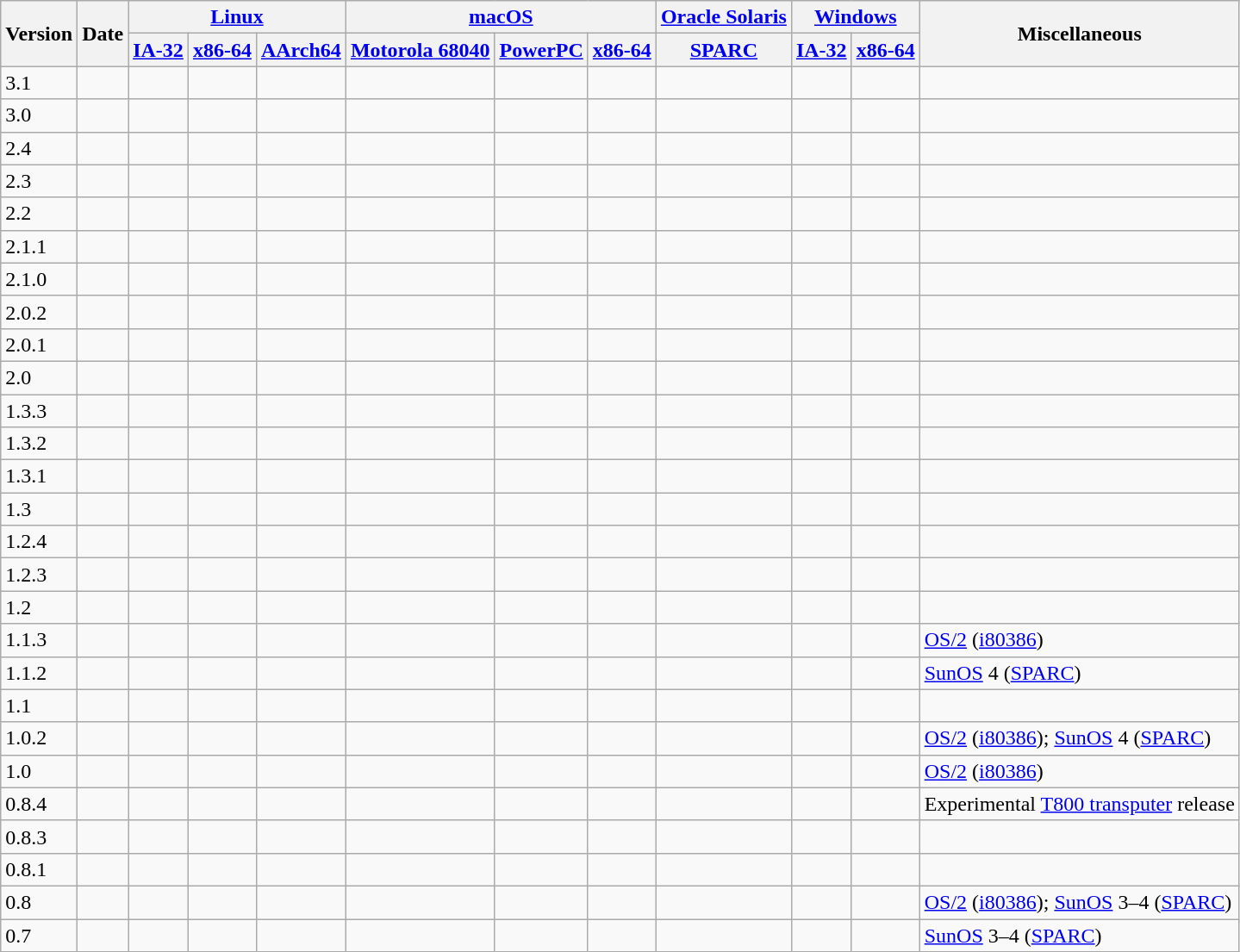<table class="wikitable sortable">
<tr>
<th rowspan=2>Version</th>
<th rowspan=2>Date</th>
<th colspan=3><a href='#'>Linux</a></th>
<th colspan=3><a href='#'>macOS</a></th>
<th><a href='#'>Oracle Solaris</a></th>
<th colspan=2><a href='#'>Windows</a></th>
<th rowspan=2>Miscellaneous</th>
</tr>
<tr>
<th><a href='#'>IA-32</a></th>
<th><a href='#'>x86-64</a></th>
<th><a href='#'>AArch64</a></th>
<th><a href='#'>Motorola 68040</a></th>
<th><a href='#'>PowerPC</a></th>
<th><a href='#'>x86-64</a></th>
<th><a href='#'>SPARC</a></th>
<th><a href='#'>IA-32</a></th>
<th><a href='#'>x86-64</a></th>
</tr>
<tr>
<td>3.1</td>
<td></td>
<td></td>
<td></td>
<td></td>
<td></td>
<td></td>
<td></td>
<td></td>
<td></td>
<td></td>
<td></td>
</tr>
<tr>
<td>3.0</td>
<td></td>
<td></td>
<td></td>
<td></td>
<td></td>
<td></td>
<td></td>
<td></td>
<td></td>
<td></td>
<td></td>
</tr>
<tr>
<td>2.4</td>
<td></td>
<td></td>
<td></td>
<td></td>
<td></td>
<td></td>
<td></td>
<td></td>
<td></td>
<td></td>
<td></td>
</tr>
<tr>
<td>2.3</td>
<td></td>
<td></td>
<td></td>
<td></td>
<td></td>
<td></td>
<td></td>
<td></td>
<td></td>
<td></td>
<td></td>
</tr>
<tr>
<td>2.2</td>
<td></td>
<td></td>
<td></td>
<td></td>
<td></td>
<td></td>
<td></td>
<td></td>
<td></td>
<td></td>
<td></td>
</tr>
<tr>
<td>2.1.1</td>
<td></td>
<td></td>
<td></td>
<td></td>
<td></td>
<td></td>
<td></td>
<td></td>
<td></td>
<td></td>
<td></td>
</tr>
<tr>
<td>2.1.0</td>
<td></td>
<td></td>
<td></td>
<td></td>
<td></td>
<td></td>
<td></td>
<td></td>
<td></td>
<td></td>
<td></td>
</tr>
<tr>
<td>2.0.2</td>
<td></td>
<td></td>
<td></td>
<td></td>
<td></td>
<td></td>
<td></td>
<td></td>
<td></td>
<td></td>
<td></td>
</tr>
<tr>
<td>2.0.1</td>
<td></td>
<td></td>
<td></td>
<td></td>
<td></td>
<td></td>
<td></td>
<td></td>
<td></td>
<td></td>
<td></td>
</tr>
<tr>
<td>2.0</td>
<td></td>
<td></td>
<td></td>
<td></td>
<td></td>
<td></td>
<td></td>
<td></td>
<td></td>
<td></td>
<td></td>
</tr>
<tr>
<td>1.3.3</td>
<td></td>
<td></td>
<td></td>
<td></td>
<td></td>
<td></td>
<td></td>
<td></td>
<td></td>
<td></td>
<td></td>
</tr>
<tr>
<td>1.3.2</td>
<td></td>
<td></td>
<td></td>
<td></td>
<td></td>
<td></td>
<td></td>
<td></td>
<td></td>
<td></td>
<td></td>
</tr>
<tr>
<td>1.3.1</td>
<td></td>
<td></td>
<td></td>
<td></td>
<td></td>
<td></td>
<td></td>
<td></td>
<td></td>
<td></td>
<td></td>
</tr>
<tr>
<td>1.3</td>
<td></td>
<td></td>
<td></td>
<td></td>
<td></td>
<td></td>
<td></td>
<td></td>
<td></td>
<td></td>
<td></td>
</tr>
<tr>
<td>1.2.4</td>
<td></td>
<td></td>
<td></td>
<td></td>
<td></td>
<td></td>
<td></td>
<td></td>
<td></td>
<td></td>
<td></td>
</tr>
<tr>
<td>1.2.3</td>
<td></td>
<td></td>
<td></td>
<td></td>
<td></td>
<td></td>
<td></td>
<td></td>
<td></td>
<td></td>
<td></td>
</tr>
<tr>
<td>1.2</td>
<td></td>
<td></td>
<td></td>
<td></td>
<td></td>
<td></td>
<td></td>
<td></td>
<td></td>
<td></td>
<td></td>
</tr>
<tr>
<td>1.1.3</td>
<td></td>
<td></td>
<td></td>
<td></td>
<td></td>
<td></td>
<td></td>
<td></td>
<td></td>
<td></td>
<td><a href='#'>OS/2</a> (<a href='#'>i80386</a>)</td>
</tr>
<tr>
<td>1.1.2</td>
<td></td>
<td></td>
<td></td>
<td></td>
<td></td>
<td></td>
<td></td>
<td></td>
<td></td>
<td></td>
<td><a href='#'>SunOS</a> 4 (<a href='#'>SPARC</a>)</td>
</tr>
<tr>
<td>1.1</td>
<td></td>
<td></td>
<td></td>
<td></td>
<td></td>
<td></td>
<td></td>
<td></td>
<td></td>
<td></td>
<td></td>
</tr>
<tr>
<td>1.0.2</td>
<td></td>
<td></td>
<td></td>
<td></td>
<td></td>
<td></td>
<td></td>
<td></td>
<td></td>
<td></td>
<td><a href='#'>OS/2</a> (<a href='#'>i80386</a>); <a href='#'>SunOS</a> 4 (<a href='#'>SPARC</a>)</td>
</tr>
<tr>
<td>1.0</td>
<td></td>
<td></td>
<td></td>
<td></td>
<td></td>
<td></td>
<td></td>
<td></td>
<td></td>
<td></td>
<td><a href='#'>OS/2</a> (<a href='#'>i80386</a>)</td>
</tr>
<tr>
<td>0.8.4</td>
<td></td>
<td></td>
<td></td>
<td></td>
<td></td>
<td></td>
<td></td>
<td></td>
<td></td>
<td></td>
<td>Experimental <a href='#'>T800 transputer</a> release</td>
</tr>
<tr>
<td>0.8.3</td>
<td></td>
<td></td>
<td></td>
<td></td>
<td></td>
<td></td>
<td></td>
<td></td>
<td></td>
<td></td>
<td></td>
</tr>
<tr>
<td>0.8.1</td>
<td></td>
<td></td>
<td></td>
<td></td>
<td></td>
<td></td>
<td></td>
<td></td>
<td></td>
<td></td>
<td></td>
</tr>
<tr>
<td>0.8</td>
<td></td>
<td></td>
<td></td>
<td></td>
<td></td>
<td></td>
<td></td>
<td></td>
<td></td>
<td></td>
<td><a href='#'>OS/2</a> (<a href='#'>i80386</a>); <a href='#'>SunOS</a> 3–4 (<a href='#'>SPARC</a>)</td>
</tr>
<tr>
<td>0.7</td>
<td></td>
<td></td>
<td></td>
<td></td>
<td></td>
<td></td>
<td></td>
<td></td>
<td></td>
<td></td>
<td><a href='#'>SunOS</a> 3–4 (<a href='#'>SPARC</a>)</td>
</tr>
</table>
